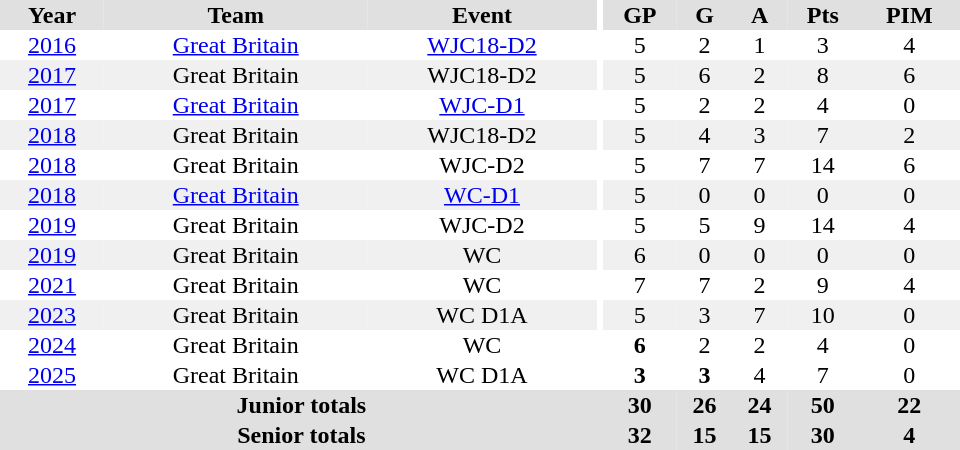<table border="0" cellpadding="1" cellspacing="0" ID="Table3" style="text-align:center; width:40em">
<tr bgcolor="#e0e0e0">
<th>Year</th>
<th>Team</th>
<th>Event</th>
<th rowspan="102" bgcolor="#ffffff"></th>
<th>GP</th>
<th>G</th>
<th>A</th>
<th>Pts</th>
<th>PIM</th>
</tr>
<tr>
<td><a href='#'>2016</a></td>
<td><a href='#'>Great Britain</a></td>
<td><a href='#'>WJC18-D2</a></td>
<td>5</td>
<td>2</td>
<td>1</td>
<td>3</td>
<td>4</td>
</tr>
<tr bgcolor="#f0f0f0">
<td><a href='#'>2017</a></td>
<td>Great Britain</td>
<td>WJC18-D2</td>
<td>5</td>
<td>6</td>
<td>2</td>
<td>8</td>
<td>6</td>
</tr>
<tr>
<td><a href='#'>2017</a></td>
<td><a href='#'>Great Britain</a></td>
<td><a href='#'>WJC-D1</a></td>
<td>5</td>
<td>2</td>
<td>2</td>
<td>4</td>
<td>0</td>
</tr>
<tr bgcolor="#f0f0f0">
<td><a href='#'>2018</a></td>
<td>Great Britain</td>
<td>WJC18-D2</td>
<td>5</td>
<td>4</td>
<td>3</td>
<td>7</td>
<td>2</td>
</tr>
<tr>
<td><a href='#'>2018</a></td>
<td>Great Britain</td>
<td>WJC-D2</td>
<td>5</td>
<td>7</td>
<td>7</td>
<td>14</td>
<td>6</td>
</tr>
<tr bgcolor="#f0f0f0">
<td><a href='#'>2018</a></td>
<td><a href='#'>Great Britain</a></td>
<td><a href='#'>WC-D1</a></td>
<td>5</td>
<td>0</td>
<td>0</td>
<td>0</td>
<td>0</td>
</tr>
<tr>
<td><a href='#'>2019</a></td>
<td>Great Britain</td>
<td>WJC-D2</td>
<td>5</td>
<td>5</td>
<td>9</td>
<td>14</td>
<td>4</td>
</tr>
<tr bgcolor="#f0f0f0">
<td><a href='#'>2019</a></td>
<td>Great Britain</td>
<td>WC</td>
<td>6</td>
<td>0</td>
<td>0</td>
<td>0</td>
<td>0</td>
</tr>
<tr>
<td><a href='#'>2021</a></td>
<td>Great Britain</td>
<td>WC</td>
<td>7</td>
<td>7</td>
<td>2</td>
<td>9</td>
<td>4</td>
</tr>
<tr bgcolor="#f0f0f0">
<td><a href='#'>2023</a></td>
<td>Great Britain</td>
<td>WC D1A</td>
<td>5</td>
<td>3</td>
<td>7</td>
<td>10</td>
<td>0</td>
</tr>
<tr>
<td><a href='#'>2024</a></td>
<td>Great Britain</td>
<td>WC</td>
<th>6</th>
<td>2</td>
<td>2</td>
<td>4</td>
<td>0</td>
</tr>
<tr>
<td><a href='#'>2025</a></td>
<td>Great Britain</td>
<td>WC D1A</td>
<th>3</th>
<th>3</th>
<td>4</td>
<td>7</td>
<td>0</td>
</tr>
<tr bgcolor="#e0e0e0">
<th colspan="4">Junior totals</th>
<th>30</th>
<th>26</th>
<th>24</th>
<th>50</th>
<th>22</th>
</tr>
<tr bgcolor="#e0e0e0">
<th colspan="4">Senior totals</th>
<th>32</th>
<th>15</th>
<th>15</th>
<th>30</th>
<th>4</th>
</tr>
</table>
